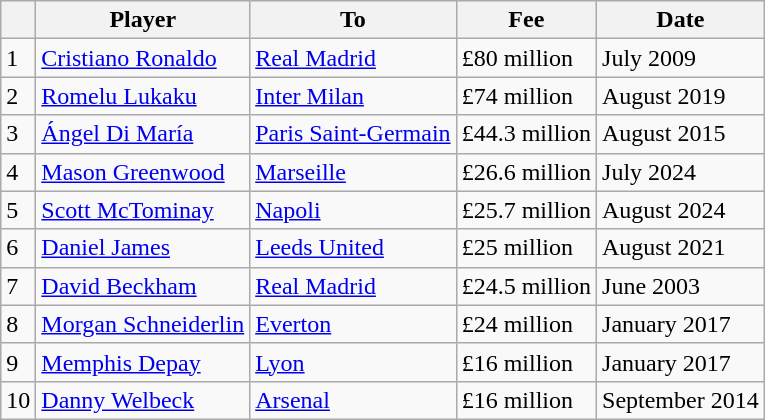<table class="wikitable">
<tr>
<th></th>
<th>Player</th>
<th>To</th>
<th>Fee</th>
<th>Date</th>
</tr>
<tr>
<td>1</td>
<td> <a href='#'>Cristiano Ronaldo</a></td>
<td> <a href='#'>Real Madrid</a></td>
<td>£80 million</td>
<td>July 2009</td>
</tr>
<tr>
<td>2</td>
<td> <a href='#'>Romelu Lukaku</a></td>
<td> <a href='#'>Inter Milan</a></td>
<td>£74 million</td>
<td>August 2019</td>
</tr>
<tr>
<td>3</td>
<td> <a href='#'>Ángel Di María</a></td>
<td> <a href='#'>Paris Saint-Germain</a></td>
<td>£44.3 million</td>
<td>August 2015</td>
</tr>
<tr>
<td>4</td>
<td> <a href='#'>Mason Greenwood</a></td>
<td> <a href='#'>Marseille</a></td>
<td>£26.6 million</td>
<td>July 2024</td>
</tr>
<tr>
<td>5</td>
<td> <a href='#'>Scott McTominay</a></td>
<td> <a href='#'>Napoli</a></td>
<td>£25.7 million</td>
<td>August 2024</td>
</tr>
<tr>
<td>6</td>
<td> <a href='#'>Daniel James</a></td>
<td> <a href='#'>Leeds United</a></td>
<td>£25 million</td>
<td>August 2021</td>
</tr>
<tr>
<td>7</td>
<td> <a href='#'>David Beckham</a></td>
<td> <a href='#'>Real Madrid</a></td>
<td>£24.5 million</td>
<td>June 2003</td>
</tr>
<tr>
<td>8</td>
<td> <a href='#'>Morgan Schneiderlin</a></td>
<td> <a href='#'>Everton</a></td>
<td>£24 million</td>
<td>January 2017</td>
</tr>
<tr>
<td>9</td>
<td> <a href='#'>Memphis Depay</a></td>
<td> <a href='#'>Lyon</a></td>
<td>£16 million</td>
<td>January 2017</td>
</tr>
<tr>
<td>10</td>
<td> <a href='#'>Danny Welbeck</a></td>
<td> <a href='#'>Arsenal</a></td>
<td>£16 million</td>
<td>September 2014</td>
</tr>
</table>
